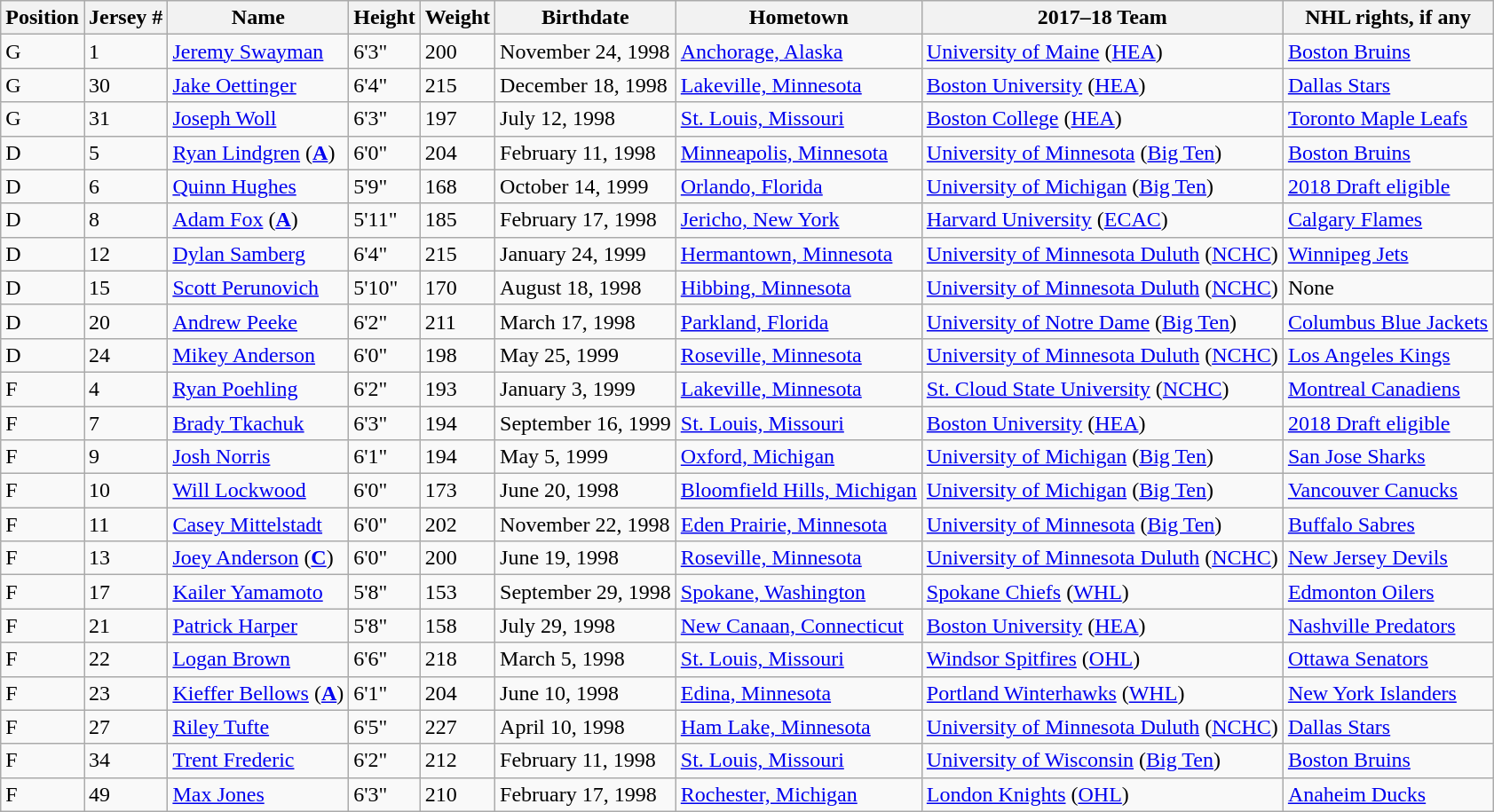<table class="wikitable sortable">
<tr>
<th>Position</th>
<th>Jersey #</th>
<th>Name</th>
<th>Height</th>
<th>Weight</th>
<th>Birthdate</th>
<th>Hometown</th>
<th>2017–18 Team</th>
<th>NHL rights, if any</th>
</tr>
<tr>
<td>G</td>
<td>1</td>
<td><a href='#'>Jeremy Swayman</a></td>
<td>6'3"</td>
<td>200</td>
<td>November 24, 1998</td>
<td> <a href='#'>Anchorage, Alaska</a></td>
<td> <a href='#'>University of Maine</a> (<a href='#'>HEA</a>)</td>
<td><a href='#'>Boston Bruins</a></td>
</tr>
<tr>
<td>G</td>
<td>30</td>
<td><a href='#'>Jake Oettinger</a></td>
<td>6'4"</td>
<td>215</td>
<td>December 18, 1998</td>
<td> <a href='#'>Lakeville, Minnesota</a></td>
<td> <a href='#'>Boston University</a> (<a href='#'>HEA</a>)</td>
<td><a href='#'>Dallas Stars</a></td>
</tr>
<tr>
<td>G</td>
<td>31</td>
<td><a href='#'>Joseph Woll</a></td>
<td>6'3"</td>
<td>197</td>
<td>July 12, 1998</td>
<td> <a href='#'>St. Louis, Missouri</a></td>
<td> <a href='#'>Boston College</a> (<a href='#'>HEA</a>)</td>
<td><a href='#'>Toronto Maple Leafs</a></td>
</tr>
<tr>
<td>D</td>
<td>5</td>
<td><a href='#'>Ryan Lindgren</a> (<strong><a href='#'>A</a></strong>)</td>
<td>6'0"</td>
<td>204</td>
<td>February 11, 1998</td>
<td> <a href='#'>Minneapolis, Minnesota</a></td>
<td> <a href='#'>University of Minnesota</a> (<a href='#'>Big Ten</a>)</td>
<td><a href='#'>Boston Bruins</a></td>
</tr>
<tr>
<td>D</td>
<td>6</td>
<td><a href='#'>Quinn Hughes</a></td>
<td>5'9"</td>
<td>168</td>
<td>October 14, 1999</td>
<td> <a href='#'>Orlando, Florida</a></td>
<td> <a href='#'>University of Michigan</a> (<a href='#'>Big Ten</a>)</td>
<td><a href='#'>2018 Draft eligible</a></td>
</tr>
<tr>
<td>D</td>
<td>8</td>
<td><a href='#'>Adam Fox</a> (<strong><a href='#'>A</a></strong>)</td>
<td>5'11"</td>
<td>185</td>
<td>February 17, 1998</td>
<td> <a href='#'>Jericho, New York</a></td>
<td> <a href='#'>Harvard University</a> (<a href='#'>ECAC</a>)</td>
<td><a href='#'>Calgary Flames</a></td>
</tr>
<tr>
<td>D</td>
<td>12</td>
<td><a href='#'>Dylan Samberg</a></td>
<td>6'4"</td>
<td>215</td>
<td>January 24, 1999</td>
<td> <a href='#'>Hermantown, Minnesota</a></td>
<td> <a href='#'>University of Minnesota Duluth</a> (<a href='#'>NCHC</a>)</td>
<td><a href='#'>Winnipeg Jets</a></td>
</tr>
<tr>
<td>D</td>
<td>15</td>
<td><a href='#'>Scott Perunovich</a></td>
<td>5'10"</td>
<td>170</td>
<td>August 18, 1998</td>
<td> <a href='#'>Hibbing, Minnesota</a></td>
<td> <a href='#'>University of Minnesota Duluth</a> (<a href='#'>NCHC</a>)</td>
<td>None</td>
</tr>
<tr>
<td>D</td>
<td>20</td>
<td><a href='#'>Andrew Peeke</a></td>
<td>6'2"</td>
<td>211</td>
<td>March 17, 1998</td>
<td> <a href='#'>Parkland, Florida</a></td>
<td> <a href='#'>University of Notre Dame</a> (<a href='#'>Big Ten</a>)</td>
<td><a href='#'>Columbus Blue Jackets</a></td>
</tr>
<tr>
<td>D</td>
<td>24</td>
<td><a href='#'>Mikey Anderson</a></td>
<td>6'0"</td>
<td>198</td>
<td>May 25, 1999</td>
<td> <a href='#'>Roseville, Minnesota</a></td>
<td> <a href='#'>University of Minnesota Duluth</a> (<a href='#'>NCHC</a>)</td>
<td><a href='#'>Los Angeles Kings</a></td>
</tr>
<tr>
<td>F</td>
<td>4</td>
<td><a href='#'>Ryan Poehling</a></td>
<td>6'2"</td>
<td>193</td>
<td>January 3, 1999</td>
<td> <a href='#'>Lakeville, Minnesota</a></td>
<td> <a href='#'>St. Cloud State University</a> (<a href='#'>NCHC</a>)</td>
<td><a href='#'>Montreal Canadiens</a></td>
</tr>
<tr>
<td>F</td>
<td>7</td>
<td><a href='#'>Brady Tkachuk</a></td>
<td>6'3"</td>
<td>194</td>
<td>September 16, 1999</td>
<td> <a href='#'>St. Louis, Missouri</a></td>
<td> <a href='#'>Boston University</a> (<a href='#'>HEA</a>)</td>
<td><a href='#'>2018 Draft eligible</a></td>
</tr>
<tr>
<td>F</td>
<td>9</td>
<td><a href='#'>Josh Norris</a></td>
<td>6'1"</td>
<td>194</td>
<td>May 5, 1999</td>
<td> <a href='#'>Oxford, Michigan</a></td>
<td> <a href='#'>University of Michigan</a> (<a href='#'>Big Ten</a>)</td>
<td><a href='#'>San Jose Sharks</a></td>
</tr>
<tr>
<td>F</td>
<td>10</td>
<td><a href='#'>Will Lockwood</a></td>
<td>6'0"</td>
<td>173</td>
<td>June 20, 1998</td>
<td> <a href='#'>Bloomfield Hills, Michigan</a></td>
<td> <a href='#'>University of Michigan</a> (<a href='#'>Big Ten</a>)</td>
<td><a href='#'>Vancouver Canucks</a></td>
</tr>
<tr>
<td>F</td>
<td>11</td>
<td><a href='#'>Casey Mittelstadt</a></td>
<td>6'0"</td>
<td>202</td>
<td>November 22, 1998</td>
<td> <a href='#'>Eden Prairie, Minnesota</a></td>
<td> <a href='#'>University of Minnesota</a> (<a href='#'>Big Ten</a>)</td>
<td><a href='#'>Buffalo Sabres</a></td>
</tr>
<tr>
<td>F</td>
<td>13</td>
<td><a href='#'>Joey Anderson</a> (<strong><a href='#'>C</a></strong>)</td>
<td>6'0"</td>
<td>200</td>
<td>June 19, 1998</td>
<td> <a href='#'>Roseville, Minnesota</a></td>
<td> <a href='#'>University of Minnesota Duluth</a> (<a href='#'>NCHC</a>)</td>
<td><a href='#'>New Jersey Devils</a></td>
</tr>
<tr>
<td>F</td>
<td>17</td>
<td><a href='#'>Kailer Yamamoto</a></td>
<td>5'8"</td>
<td>153</td>
<td>September 29, 1998</td>
<td> <a href='#'>Spokane, Washington</a></td>
<td> <a href='#'>Spokane Chiefs</a> (<a href='#'>WHL</a>)</td>
<td><a href='#'>Edmonton Oilers</a></td>
</tr>
<tr>
<td>F</td>
<td>21</td>
<td><a href='#'>Patrick Harper</a></td>
<td>5'8"</td>
<td>158</td>
<td>July 29, 1998</td>
<td> <a href='#'>New Canaan, Connecticut</a></td>
<td> <a href='#'>Boston University</a> (<a href='#'>HEA</a>)</td>
<td><a href='#'>Nashville Predators</a></td>
</tr>
<tr>
<td>F</td>
<td>22</td>
<td><a href='#'>Logan Brown</a></td>
<td>6'6"</td>
<td>218</td>
<td>March 5, 1998</td>
<td> <a href='#'>St. Louis, Missouri</a></td>
<td> <a href='#'>Windsor Spitfires</a> (<a href='#'>OHL</a>)</td>
<td><a href='#'>Ottawa Senators</a></td>
</tr>
<tr>
<td>F</td>
<td>23</td>
<td><a href='#'>Kieffer Bellows</a> (<strong><a href='#'>A</a></strong>)</td>
<td>6'1"</td>
<td>204</td>
<td>June 10, 1998</td>
<td> <a href='#'>Edina, Minnesota</a></td>
<td> <a href='#'>Portland Winterhawks</a> (<a href='#'>WHL</a>)</td>
<td><a href='#'>New York Islanders</a></td>
</tr>
<tr>
<td>F</td>
<td>27</td>
<td><a href='#'>Riley Tufte</a></td>
<td>6'5"</td>
<td>227</td>
<td>April 10, 1998</td>
<td> <a href='#'>Ham Lake, Minnesota</a></td>
<td> <a href='#'>University of Minnesota Duluth</a> (<a href='#'>NCHC</a>)</td>
<td><a href='#'>Dallas Stars</a></td>
</tr>
<tr>
<td>F</td>
<td>34</td>
<td><a href='#'>Trent Frederic</a></td>
<td>6'2"</td>
<td>212</td>
<td>February 11, 1998</td>
<td> <a href='#'>St. Louis, Missouri</a></td>
<td> <a href='#'>University of Wisconsin</a> (<a href='#'>Big Ten</a>)</td>
<td><a href='#'>Boston Bruins</a></td>
</tr>
<tr>
<td>F</td>
<td>49</td>
<td><a href='#'>Max Jones</a></td>
<td>6'3"</td>
<td>210</td>
<td>February 17, 1998</td>
<td> <a href='#'>Rochester, Michigan</a></td>
<td> <a href='#'>London Knights</a> (<a href='#'>OHL</a>)</td>
<td><a href='#'>Anaheim Ducks</a></td>
</tr>
</table>
